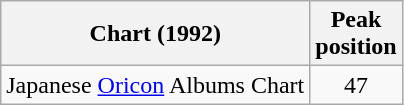<table class="wikitable">
<tr>
<th align="left">Chart (1992)</th>
<th align="left">Peak<br>position</th>
</tr>
<tr>
<td align="left">Japanese <a href='#'>Oricon</a> Albums Chart</td>
<td align="center">47</td>
</tr>
</table>
